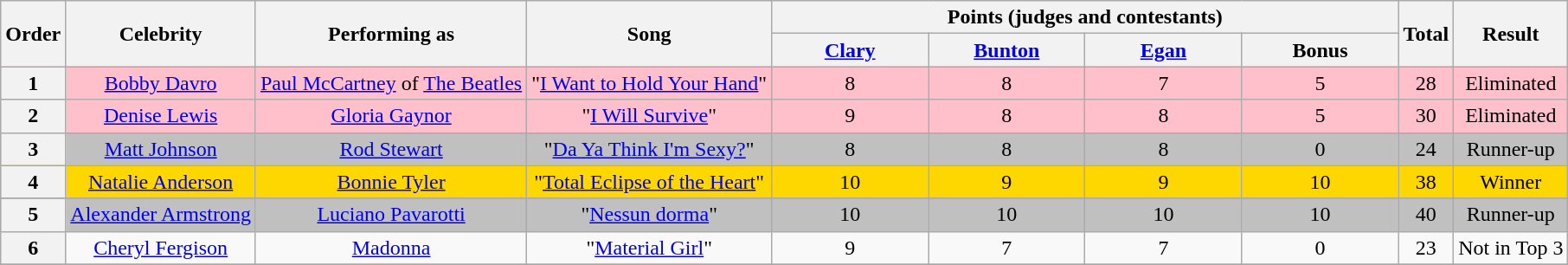<table class="wikitable plainrowheaders" style="text-align:center;">
<tr>
<th rowspan="2">Order</th>
<th rowspan="2">Celebrity</th>
<th rowspan="2">Performing as</th>
<th rowspan="2">Song</th>
<th colspan="4" style="width:40%;">Points (judges and contestants)</th>
<th rowspan="2">Total</th>
<th rowspan="2">Result</th>
</tr>
<tr>
<th style="width:10%;"><a href='#'>Clary</a></th>
<th style="width:10%;"><a href='#'>Bunton</a></th>
<th style="width:10%;"><a href='#'>Egan</a></th>
<th style="width:10&;">Bonus</th>
</tr>
<tr bgcolor="pink">
<th scope="row">1</th>
<td><a href='#'>Bobby Davro</a></td>
<td><a href='#'>Paul McCartney</a> of <a href='#'>The Beatles</a></td>
<td>"<a href='#'>I Want to Hold Your Hand</a>"</td>
<td>8</td>
<td>8</td>
<td>7</td>
<td>5</td>
<td>28</td>
<td>Eliminated</td>
</tr>
<tr bgcolor="pink">
<th scope="row">2</th>
<td><a href='#'>Denise Lewis</a></td>
<td><a href='#'>Gloria Gaynor</a></td>
<td>"<a href='#'>I Will Survive</a>"</td>
<td>9</td>
<td>8</td>
<td>8</td>
<td>5</td>
<td>30</td>
<td>Eliminated</td>
</tr>
<tr bgcolor="silver">
<th scope="row">3</th>
<td><a href='#'>Matt Johnson</a></td>
<td><a href='#'>Rod Stewart</a></td>
<td>"<a href='#'>Da Ya Think I'm Sexy?</a>"</td>
<td>8</td>
<td>8</td>
<td>8</td>
<td>0</td>
<td>24</td>
<td>Runner-up</td>
</tr>
<tr bgcolor="gold">
<th scope="row">4</th>
<td><a href='#'>Natalie Anderson</a></td>
<td><a href='#'>Bonnie Tyler</a></td>
<td>"<a href='#'>Total Eclipse of the Heart</a>"</td>
<td>10</td>
<td>9</td>
<td>9</td>
<td>10</td>
<td>38</td>
<td>Winner</td>
</tr>
<tr>
</tr>
<tr bgcolor="silver">
<th scope="row">5</th>
<td><a href='#'>Alexander Armstrong</a></td>
<td><a href='#'>Luciano Pavarotti</a></td>
<td>"<a href='#'>Nessun dorma</a>"</td>
<td>10</td>
<td>10</td>
<td>10</td>
<td>10</td>
<td>40</td>
<td>Runner-up</td>
</tr>
<tr>
<th scope="row">6</th>
<td><a href='#'>Cheryl Fergison</a></td>
<td><a href='#'>Madonna</a></td>
<td>"<a href='#'>Material Girl</a>"</td>
<td>9</td>
<td>7</td>
<td>7</td>
<td>0</td>
<td>23</td>
<td>Not in Top 3</td>
</tr>
<tr>
</tr>
</table>
